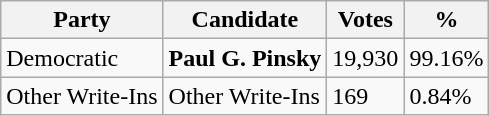<table class="wikitable">
<tr>
<th>Party</th>
<th>Candidate</th>
<th>Votes</th>
<th>%</th>
</tr>
<tr>
<td>Democratic</td>
<td><strong>Paul G. Pinsky</strong></td>
<td>19,930</td>
<td>99.16%</td>
</tr>
<tr>
<td>Other Write-Ins</td>
<td>Other Write-Ins</td>
<td>169</td>
<td>0.84%</td>
</tr>
</table>
